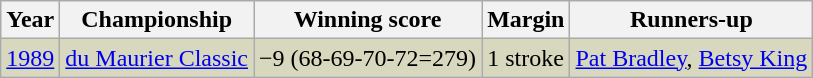<table class="wikitable">
<tr>
<th>Year</th>
<th>Championship</th>
<th>Winning score</th>
<th>Margin</th>
<th>Runners-up</th>
</tr>
<tr style="background:#D8D8BF;">
<td><a href='#'>1989</a></td>
<td><a href='#'>du Maurier Classic</a></td>
<td>−9 (68-69-70-72=279)</td>
<td>1 stroke</td>
<td> <a href='#'>Pat Bradley</a>,  <a href='#'>Betsy King</a></td>
</tr>
</table>
